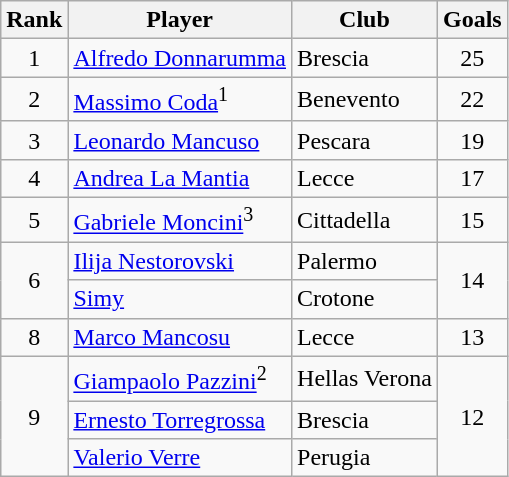<table class="wikitable" style="text-align:center">
<tr>
<th>Rank</th>
<th>Player</th>
<th>Club</th>
<th>Goals</th>
</tr>
<tr>
<td>1</td>
<td style="text-align:left"> <a href='#'>Alfredo Donnarumma</a></td>
<td style="text-align:left">Brescia</td>
<td>25</td>
</tr>
<tr>
<td>2</td>
<td style="text-align:left"> <a href='#'>Massimo Coda</a><sup>1</sup></td>
<td style="text-align:left">Benevento</td>
<td>22</td>
</tr>
<tr>
<td>3</td>
<td style="text-align:left"> <a href='#'>Leonardo Mancuso</a></td>
<td style="text-align:left">Pescara</td>
<td>19</td>
</tr>
<tr>
<td>4</td>
<td style="text-align:left"> <a href='#'>Andrea La Mantia</a></td>
<td style="text-align:left">Lecce</td>
<td>17</td>
</tr>
<tr>
<td>5</td>
<td style="text-align:left"> <a href='#'>Gabriele Moncini</a><sup>3</sup></td>
<td style="text-align:left">Cittadella</td>
<td>15</td>
</tr>
<tr>
<td rowspan="2">6</td>
<td style="text-align:left"> <a href='#'>Ilija Nestorovski</a></td>
<td style="text-align:left">Palermo</td>
<td rowspan="2">14</td>
</tr>
<tr>
<td style="text-align:left"> <a href='#'>Simy</a></td>
<td style="text-align:left">Crotone</td>
</tr>
<tr>
<td>8</td>
<td style="text-align:left"> <a href='#'>Marco Mancosu</a></td>
<td style="text-align:left">Lecce</td>
<td>13</td>
</tr>
<tr>
<td rowspan="3">9</td>
<td style="text-align:left"> <a href='#'>Giampaolo Pazzini</a><sup>2</sup></td>
<td style="text-align:left">Hellas Verona</td>
<td rowspan="3">12</td>
</tr>
<tr>
<td style="text-align:left"> <a href='#'>Ernesto Torregrossa</a></td>
<td style="text-align:left">Brescia</td>
</tr>
<tr>
<td style="text-align:left"> <a href='#'>Valerio Verre</a></td>
<td style="text-align:left">Perugia</td>
</tr>
</table>
